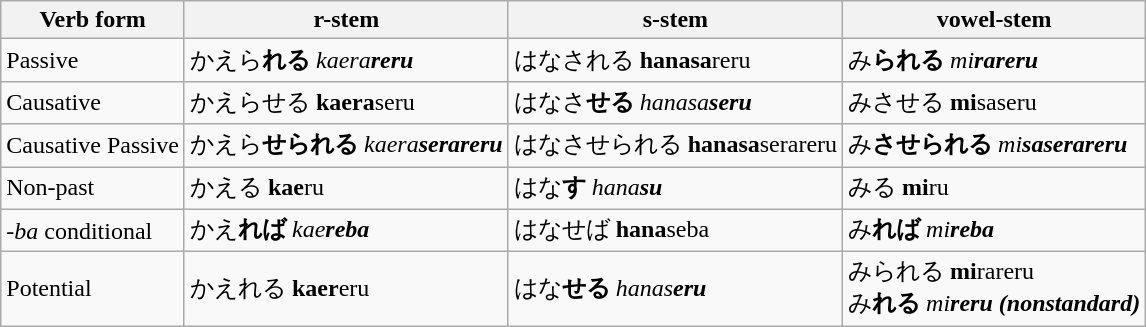<table class="wikitable">
<tr>
<th>Verb form</th>
<th>r-stem</th>
<th>s-stem</th>
<th>vowel-stem</th>
</tr>
<tr>
<td>Passive</td>
<td>かえら<strong>れる</strong> <em>kaera<strong>reru<strong><em></td>
<td>はなさ</strong>れる<strong> </em>hanasa</strong>reru</em></strong></td>
<td>み<strong>られる</strong> <em>mi<strong>rareru<strong><em></td>
</tr>
<tr>
<td>Causative</td>
<td>かえら</strong>せる<strong> </em>kaera</strong>seru</em></strong></td>
<td>はなさ<strong>せる</strong> <em>hanasa<strong>seru<strong><em></td>
<td>み</strong>させる<strong> </em>mi</strong>saseru</em></strong></td>
</tr>
<tr>
<td>Causative Passive</td>
<td>かえら<strong>せられる</strong> <em>kaera<strong>serareru<strong><em></td>
<td>はなさ</strong>せられる<strong> </em>hanasa</strong>serareru</em></strong></td>
<td>み<strong>させられる</strong> <em>mi<strong>saserareru<strong><em></td>
</tr>
<tr>
<td>Non-past</td>
<td>かえ</strong>る<strong> </em>kae</strong>ru</em></strong></td>
<td>はな<strong>す</strong> <em>hana<strong>su<strong><em></td>
<td>み</strong>る<strong> </em>mi</strong>ru</em></strong></td>
</tr>
<tr>
<td>-<em>ba</em> conditional</td>
<td>かえ<strong>れば</strong> <em>kae<strong>reba<strong><em></td>
<td>はな</strong>せば<strong> </em>hana</strong>seba</em></strong></td>
<td>み<strong>れば</strong> <em>mi<strong>reba<strong><em></td>
</tr>
<tr>
<td>Potential</td>
<td>かえ</strong>れる<strong> </em>kaer</strong>eru</em></strong></td>
<td>はな<strong>せる</strong> <em>hanas<strong>eru<strong><em></td>
<td>み</strong>られる<strong> </em>mi</strong>rareru</em></strong><br>み<strong>れる</strong> <em>mi<strong>reru<strong><em> (</em>nonstandard<em>)</td>
</tr>
</table>
